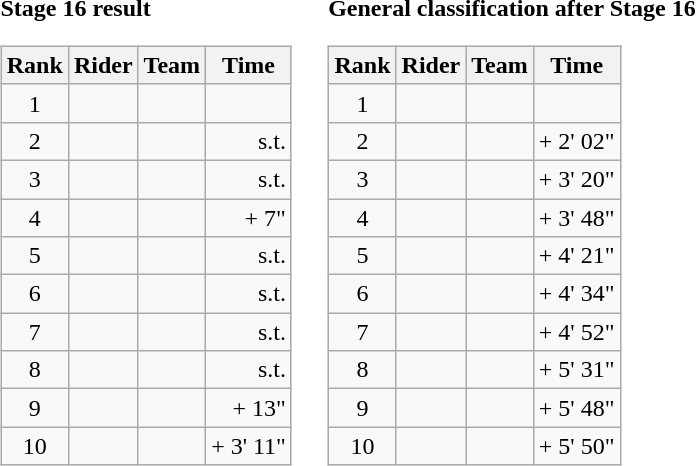<table>
<tr>
<td><strong>Stage 16 result</strong><br><table class="wikitable">
<tr>
<th scope="col">Rank</th>
<th scope="col">Rider</th>
<th scope="col">Team</th>
<th scope="col">Time</th>
</tr>
<tr>
<td style="text-align:center;">1</td>
<td></td>
<td></td>
<td style="text-align:right;"></td>
</tr>
<tr>
<td style="text-align:center;">2</td>
<td></td>
<td></td>
<td style="text-align:right;">s.t.</td>
</tr>
<tr>
<td style="text-align:center;">3</td>
<td></td>
<td></td>
<td style="text-align:right;">s.t.</td>
</tr>
<tr>
<td style="text-align:center;">4</td>
<td></td>
<td></td>
<td style="text-align:right;">+ 7"</td>
</tr>
<tr>
<td style="text-align:center;">5</td>
<td></td>
<td></td>
<td style="text-align:right;">s.t.</td>
</tr>
<tr>
<td style="text-align:center;">6</td>
<td></td>
<td></td>
<td style="text-align:right;">s.t.</td>
</tr>
<tr>
<td style="text-align:center;">7</td>
<td></td>
<td></td>
<td style="text-align:right;">s.t.</td>
</tr>
<tr>
<td style="text-align:center;">8</td>
<td></td>
<td></td>
<td style="text-align:right;">s.t.</td>
</tr>
<tr>
<td style="text-align:center;">9</td>
<td></td>
<td></td>
<td style="text-align:right;">+ 13"</td>
</tr>
<tr>
<td style="text-align:center;">10</td>
<td></td>
<td></td>
<td style="text-align:right;">+ 3' 11"</td>
</tr>
</table>
</td>
<td></td>
<td><strong>General classification after Stage 16</strong><br><table class="wikitable">
<tr>
<th scope="col">Rank</th>
<th scope="col">Rider</th>
<th scope="col">Team</th>
<th scope="col">Time</th>
</tr>
<tr>
<td style="text-align:center;">1</td>
<td></td>
<td></td>
<td style="text-align:right;"></td>
</tr>
<tr>
<td style="text-align:center;">2</td>
<td></td>
<td></td>
<td style="text-align:right;">+ 2' 02"</td>
</tr>
<tr>
<td style="text-align:center;">3</td>
<td></td>
<td></td>
<td style="text-align:right;">+ 3' 20"</td>
</tr>
<tr>
<td style="text-align:center;">4</td>
<td></td>
<td></td>
<td style="text-align:right;">+ 3' 48"</td>
</tr>
<tr>
<td style="text-align:center;">5</td>
<td></td>
<td></td>
<td style="text-align:right;">+ 4' 21"</td>
</tr>
<tr>
<td style="text-align:center;">6</td>
<td></td>
<td></td>
<td style="text-align:right;">+ 4' 34"</td>
</tr>
<tr>
<td style="text-align:center;">7</td>
<td></td>
<td></td>
<td style="text-align:right;">+ 4' 52"</td>
</tr>
<tr>
<td style="text-align:center;">8</td>
<td></td>
<td></td>
<td style="text-align:right;">+ 5' 31"</td>
</tr>
<tr>
<td style="text-align:center;">9</td>
<td></td>
<td></td>
<td style="text-align:right;">+ 5' 48"</td>
</tr>
<tr>
<td style="text-align:center;">10</td>
<td></td>
<td></td>
<td style="text-align:right;">+ 5' 50"</td>
</tr>
</table>
</td>
</tr>
</table>
